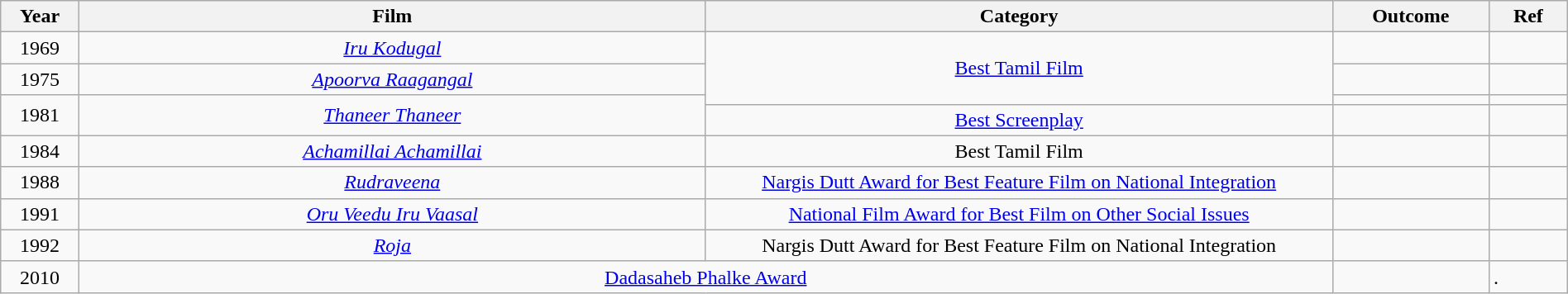<table class="wikitable" style="width:100%;">
<tr>
<th width=5%>Year</th>
<th style="width:40%;">Film</th>
<th style="width:40%;">Category</th>
<th style="width:10%;">Outcome</th>
<th style="width:5%;">Ref</th>
</tr>
<tr>
<td style="text-align:center;">1969</td>
<td style="text-align:center;"><em><a href='#'>Iru Kodugal</a></em></td>
<td rowspan="3" style="text-align:center;"><a href='#'>Best Tamil Film</a></td>
<td></td>
<td></td>
</tr>
<tr>
<td style="text-align:center;">1975</td>
<td style="text-align:center;"><em><a href='#'>Apoorva Raagangal</a></em></td>
<td></td>
<td></td>
</tr>
<tr>
<td rowspan="2" style="text-align:center;">1981</td>
<td rowspan="2" style="text-align:center;"><em><a href='#'>Thaneer Thaneer</a></em></td>
<td></td>
<td></td>
</tr>
<tr>
<td style="text-align:center;"><a href='#'>Best Screenplay</a></td>
<td></td>
<td></td>
</tr>
<tr>
<td style="text-align:center;">1984</td>
<td style="text-align:center;"><em><a href='#'>Achamillai Achamillai</a></em></td>
<td style="text-align:center;">Best Tamil Film</td>
<td></td>
<td></td>
</tr>
<tr>
<td style="text-align:center;">1988</td>
<td style="text-align:center;"><em><a href='#'>Rudraveena</a></em></td>
<td style="text-align:center;"><a href='#'>Nargis Dutt Award for Best Feature Film on National Integration</a></td>
<td></td>
<td></td>
</tr>
<tr>
<td style="text-align:center;">1991</td>
<td style="text-align:center;"><em><a href='#'>Oru Veedu Iru Vaasal</a></em></td>
<td style="text-align:center;"><a href='#'>National Film Award for Best Film on Other Social Issues</a></td>
<td></td>
<td></td>
</tr>
<tr>
<td style="text-align:center;">1992</td>
<td style="text-align:center;"><em><a href='#'>Roja</a></em></td>
<td style="text-align:center;">Nargis Dutt Award for Best Feature Film on National Integration</td>
<td></td>
<td></td>
</tr>
<tr>
<td style="text-align:center;">2010</td>
<td colspan=2 style="text-align:center;"><a href='#'>Dadasaheb Phalke Award</a></td>
<td></td>
<td>.</td>
</tr>
</table>
